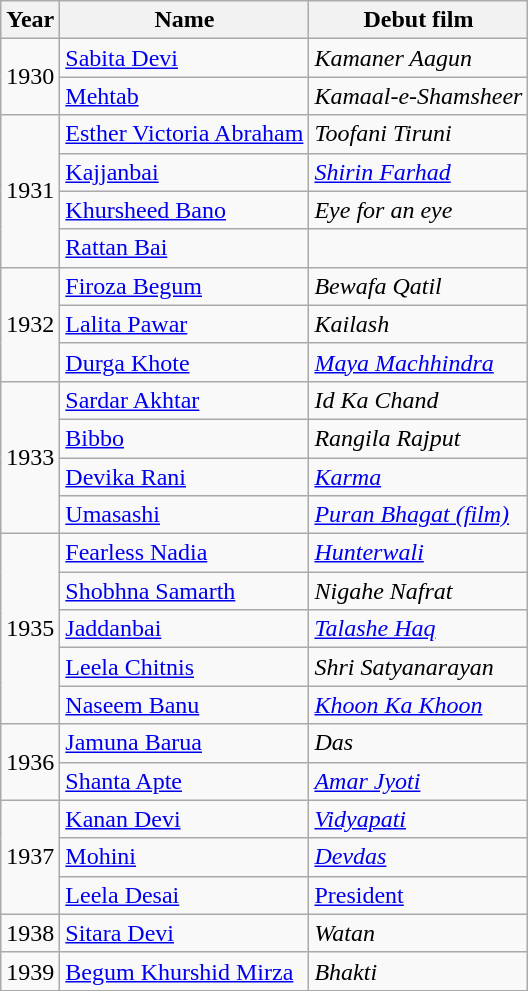<table class="wikitable sortable static-row-numbers static-row-header-text hover-highlight" "style="font-size: 100%">
<tr>
<th>Year</th>
<th>Name</th>
<th class="unsortable">Debut film</th>
</tr>
<tr>
<td rowspan="2">1930</td>
<td><a href='#'>Sabita Devi</a></td>
<td><em>Kamaner Aagun</em></td>
</tr>
<tr>
<td><a href='#'>Mehtab</a></td>
<td><em>Kamaal-e-Shamsheer</em></td>
</tr>
<tr>
<td rowspan="4">1931</td>
<td><a href='#'>Esther Victoria Abraham</a></td>
<td><em>Toofani Tiruni</em></td>
</tr>
<tr>
<td><a href='#'>Kajjanbai</a></td>
<td><a href='#'><em>Shirin Farhad</em></a></td>
</tr>
<tr>
<td><a href='#'>Khursheed Bano</a></td>
<td><em>Eye for an eye</em></td>
</tr>
<tr>
<td><a href='#'>Rattan Bai</a></td>
<td></td>
</tr>
<tr>
<td rowspan="3">1932</td>
<td><a href='#'>Firoza Begum</a></td>
<td><em>Bewafa Qatil</em></td>
</tr>
<tr>
<td><a href='#'>Lalita Pawar</a></td>
<td><em>Kailash</em></td>
</tr>
<tr>
<td><a href='#'>Durga Khote</a></td>
<td><em><a href='#'>Maya Machhindra</a></em></td>
</tr>
<tr>
<td rowspan="4">1933</td>
<td><a href='#'>Sardar Akhtar</a></td>
<td><em>Id Ka Chand</em></td>
</tr>
<tr>
<td><a href='#'>Bibbo</a></td>
<td><em>Rangila Rajput</em></td>
</tr>
<tr>
<td><a href='#'>Devika Rani</a></td>
<td><a href='#'><em>Karma</em></a></td>
</tr>
<tr>
<td><a href='#'>Umasashi</a></td>
<td><em> <a href='#'>Puran Bhagat (film)</a> </em></td>
</tr>
<tr>
<td rowspan="5">1935</td>
<td><a href='#'>Fearless Nadia</a></td>
<td><em><a href='#'>Hunterwali</a></em></td>
</tr>
<tr>
<td><a href='#'>Shobhna Samarth</a></td>
<td><em>Nigahe Nafrat</em></td>
</tr>
<tr>
<td><a href='#'>Jaddanbai</a></td>
<td><em><a href='#'>Talashe Haq</a></em></td>
</tr>
<tr>
<td><a href='#'>Leela Chitnis</a></td>
<td><em>Shri Satyanarayan</em></td>
</tr>
<tr>
<td><a href='#'>Naseem Banu</a></td>
<td><em><a href='#'>Khoon Ka Khoon</a></em></td>
</tr>
<tr>
<td rowspan="2">1936</td>
<td><a href='#'>Jamuna Barua</a></td>
<td><em>Das</em></td>
</tr>
<tr>
<td><a href='#'>Shanta Apte</a></td>
<td><em><a href='#'>Amar Jyoti</a></em></td>
</tr>
<tr>
<td rowspan="3">1937</td>
<td><a href='#'>Kanan Devi</a></td>
<td><a href='#'><em>Vidyapati</em></a></td>
</tr>
<tr>
<td><a href='#'>Mohini</a></td>
<td><a href='#'><em>Devdas</em></a></td>
</tr>
<tr>
<td><a href='#'>Leela Desai</a></td>
<td><a href='#'>President</a></td>
</tr>
<tr>
<td>1938</td>
<td><a href='#'>Sitara Devi</a></td>
<td><em>Watan</em></td>
</tr>
<tr>
<td>1939</td>
<td><a href='#'>Begum Khurshid Mirza</a></td>
<td><em>Bhakti</em></td>
</tr>
</table>
